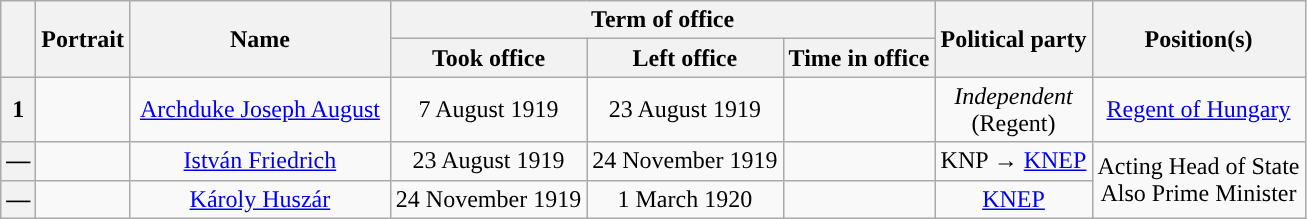<table class="wikitable" style="text-align:center;">
<tr>
<th rowspan=2></th>
<th rowspan=2>Portrait</th>
<th width=20% rowspan=2>Name<br></th>
<th colspan=3>Term of office</th>
<th rowspan=2>Political party</th>
<th rowspan=2>Position(s)</th>
</tr>
<tr>
<th>Took office</th>
<th>Left office</th>
<th>Time in office</th>
</tr>
<tr>
<th style="background:">1</th>
<td></td>
<td><a href='#'>Archduke Joseph August</a><br></td>
<td>7 August 1919</td>
<td>23 August 1919</td>
<td></td>
<td><em>Independent</em><br>(Regent)</td>
<td><a href='#'>Regent of Hungary</a></td>
</tr>
<tr>
<th style="background-color:">—</th>
<td></td>
<td><a href='#'>István Friedrich</a><br></td>
<td>23 August 1919</td>
<td>24 November 1919</td>
<td></td>
<td>KNP → <a href='#'>KNEP</a></td>
<td rowspan=2>Acting Head of State<br>Also Prime Minister</td>
</tr>
<tr>
<th style="background-color:">—</th>
<td></td>
<td><a href='#'>Károly Huszár</a><br></td>
<td>24 November 1919</td>
<td>1 March 1920</td>
<td></td>
<td><a href='#'>KNEP</a></td>
</tr>
</table>
